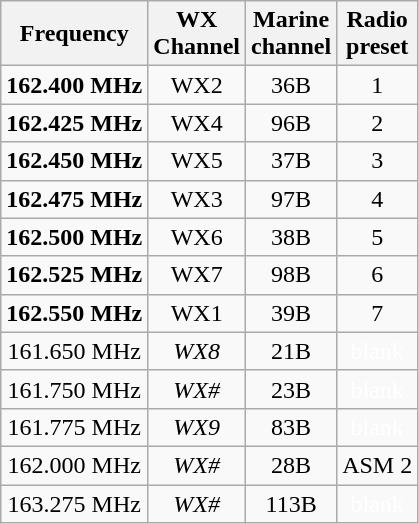<table class="wikitable sortable floatright" style="text-align: center">
<tr>
<th>Frequency</th>
<th>WX <br>Channel</th>
<th>Marine<br>channel</th>
<th>Radio<br>preset</th>
</tr>
<tr>
<td><strong>162.400 MHz</strong></td>
<td>WX2</td>
<td>36B</td>
<td>1</td>
</tr>
<tr>
<td><strong>162.425 MHz</strong></td>
<td>WX4</td>
<td>96B</td>
<td>2</td>
</tr>
<tr>
<td><strong>162.450 MHz</strong></td>
<td>WX5</td>
<td>37B</td>
<td>3</td>
</tr>
<tr>
<td><strong>162.475 MHz</strong></td>
<td>WX3</td>
<td>97B</td>
<td>4</td>
</tr>
<tr>
<td><strong>162.500 MHz</strong></td>
<td>WX6</td>
<td>38B</td>
<td>5</td>
</tr>
<tr>
<td><strong>162.525 MHz</strong></td>
<td>WX7</td>
<td>98B</td>
<td>6</td>
</tr>
<tr>
<td><strong>162.550 MHz</strong></td>
<td>WX1</td>
<td>39B</td>
<td>7</td>
</tr>
<tr>
<td>161.650 MHz</td>
<td><em>WX8</em></td>
<td>21B</td>
<td style="color: white">blank</td>
</tr>
<tr>
<td>161.750 MHz</td>
<td><em>WX#</em></td>
<td>23B</td>
<td style="color: white">blank</td>
</tr>
<tr>
<td>161.775 MHz</td>
<td><em>WX9</em></td>
<td>83B</td>
<td style="color: white">blank</td>
</tr>
<tr>
<td>162.000 MHz</td>
<td><em>WX#</em></td>
<td>28B</td>
<td>ASM 2</td>
</tr>
<tr>
<td>163.275 MHz</td>
<td><em>WX#</em></td>
<td>113B</td>
<td style="color: white">blank</td>
</tr>
</table>
